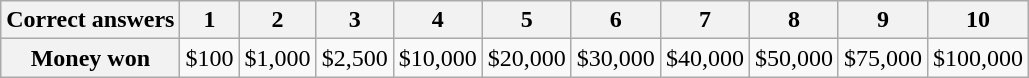<table class="wikitable">
<tr>
<th>Correct answers</th>
<th>1</th>
<th>2</th>
<th>3</th>
<th>4</th>
<th>5</th>
<th>6</th>
<th>7</th>
<th>8</th>
<th>9</th>
<th>10</th>
</tr>
<tr>
<th>Money won</th>
<td>$100</td>
<td>$1,000</td>
<td>$2,500</td>
<td>$10,000</td>
<td>$20,000</td>
<td>$30,000</td>
<td>$40,000</td>
<td>$50,000</td>
<td>$75,000</td>
<td>$100,000</td>
</tr>
</table>
